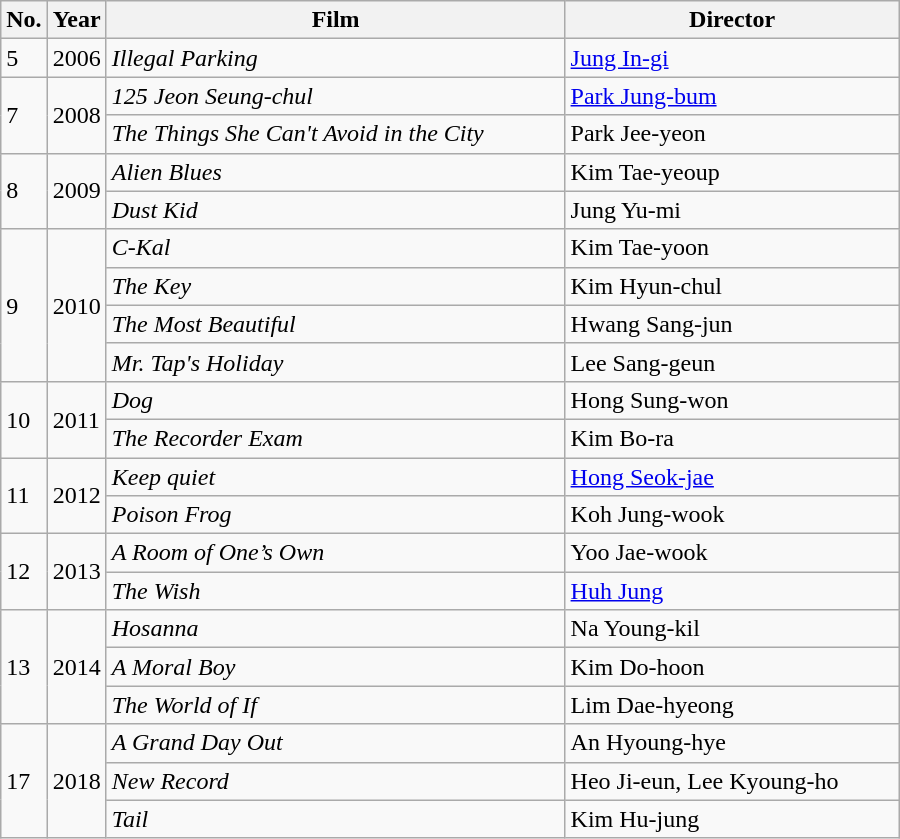<table class=wikitable style="width:600px">
<tr>
<th width=10>No.</th>
<th width=10>Year</th>
<th>Film</th>
<th>Director</th>
</tr>
<tr>
<td>5</td>
<td>2006</td>
<td><em>Illegal Parking</em></td>
<td><a href='#'>Jung In-gi</a></td>
</tr>
<tr>
<td rowspan=2>7</td>
<td rowspan=2>2008</td>
<td><em>125 Jeon Seung-chul</em></td>
<td><a href='#'>Park Jung-bum</a></td>
</tr>
<tr>
<td><em>The Things She Can't Avoid in the City</em></td>
<td>Park Jee-yeon</td>
</tr>
<tr>
<td rowspan=2>8</td>
<td rowspan=2>2009</td>
<td><em>Alien Blues</em></td>
<td>Kim Tae-yeoup</td>
</tr>
<tr>
<td><em>Dust Kid</em></td>
<td>Jung Yu-mi</td>
</tr>
<tr>
<td rowspan=4>9</td>
<td rowspan=4>2010</td>
<td><em>C-Kal</em></td>
<td>Kim Tae-yoon</td>
</tr>
<tr>
<td><em>The Key</em></td>
<td>Kim Hyun-chul</td>
</tr>
<tr>
<td><em>The Most Beautiful</em></td>
<td>Hwang Sang-jun</td>
</tr>
<tr>
<td><em>Mr. Tap's Holiday</em></td>
<td>Lee Sang-geun</td>
</tr>
<tr>
<td rowspan=2>10</td>
<td rowspan=2>2011</td>
<td><em>Dog</em></td>
<td>Hong Sung-won</td>
</tr>
<tr>
<td><em>The Recorder Exam</em></td>
<td>Kim Bo-ra</td>
</tr>
<tr>
<td rowspan=2>11</td>
<td rowspan=2>2012</td>
<td><em>Keep quiet</em></td>
<td><a href='#'>Hong Seok-jae</a></td>
</tr>
<tr>
<td><em>Poison Frog</em></td>
<td>Koh Jung-wook</td>
</tr>
<tr>
<td rowspan=2>12</td>
<td rowspan=2>2013</td>
<td><em>A Room of One’s Own</em></td>
<td>Yoo Jae-wook</td>
</tr>
<tr>
<td><em>The Wish</em></td>
<td><a href='#'>Huh Jung</a></td>
</tr>
<tr>
<td rowspan=3>13</td>
<td rowspan=3>2014</td>
<td><em>Hosanna </em></td>
<td>Na Young-kil</td>
</tr>
<tr>
<td><em>A Moral Boy</em></td>
<td>Kim Do-hoon</td>
</tr>
<tr>
<td><em>The World of If</em></td>
<td>Lim Dae-hyeong</td>
</tr>
<tr>
<td rowspan=3>17</td>
<td rowspan=3>2018</td>
<td><em>A Grand Day Out</em></td>
<td>An Hyoung-hye</td>
</tr>
<tr>
<td><em>New Record</em></td>
<td>Heo Ji-eun, Lee Kyoung-ho</td>
</tr>
<tr>
<td><em>Tail</em></td>
<td>Kim Hu-jung</td>
</tr>
</table>
